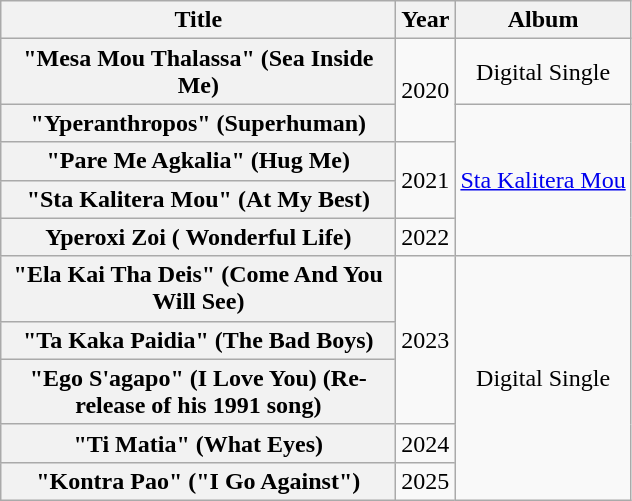<table class="wikitable plainrowheaders" style="text-align:center;">
<tr>
<th scope="col" style="width:16em;">Title</th>
<th scope="col">Year</th>
<th scope="col">Album</th>
</tr>
<tr>
<th scope="row">"Mesa Mou Thalassa" (Sea Inside Me)</th>
<td rowspan="2">2020</td>
<td>Digital Single</td>
</tr>
<tr>
<th scope="row">"Yperanthropos" (Superhuman)</th>
<td rowspan="4"><a href='#'>Sta Kalitera Mou</a></td>
</tr>
<tr>
<th scope="row">"Pare Me Agkalia" (Hug Me)</th>
<td rowspan="2">2021</td>
</tr>
<tr>
<th scope="row">"Sta Kalitera Mou" (At My Best)</th>
</tr>
<tr>
<th scope="row">Yperoxi Zoi ( Wonderful Life)</th>
<td>2022</td>
</tr>
<tr>
<th scope="row">"Ela Kai Tha Deis" (Come And You Will See)</th>
<td rowspan="3">2023</td>
<td rowspan="5">Digital Single</td>
</tr>
<tr>
<th scope="row">"Ta Kaka Paidia" (The Bad Boys)</th>
</tr>
<tr>
<th scope="row">"Ego S'agapo" (I Love You) (Re-release of his 1991 song)</th>
</tr>
<tr>
<th scope="row">"Ti Matia" (What Eyes)</th>
<td>2024</td>
</tr>
<tr>
<th scope="row">"Kontra Pao" ("I Go Against")</th>
<td>2025</td>
</tr>
</table>
